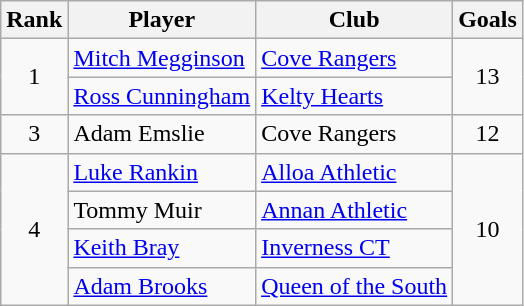<table class="wikitable" style="text-align:center">
<tr>
<th>Rank</th>
<th>Player</th>
<th>Club</th>
<th>Goals</th>
</tr>
<tr>
<td rowspan="2">1</td>
<td align="left"> <a href='#'>Mitch Megginson</a></td>
<td align="left"><a href='#'>Cove Rangers</a></td>
<td rowspan="2">13</td>
</tr>
<tr>
<td align="left"> <a href='#'>Ross Cunningham</a></td>
<td align="left"><a href='#'>Kelty Hearts</a></td>
</tr>
<tr>
<td>3</td>
<td align="left"> Adam Emslie</td>
<td align="left">Cove Rangers</td>
<td>12</td>
</tr>
<tr>
<td rowspan="4">4</td>
<td align="left"> <a href='#'>Luke Rankin</a></td>
<td align="left"><a href='#'>Alloa Athletic</a></td>
<td rowspan="4">10</td>
</tr>
<tr>
<td align="left"> Tommy Muir</td>
<td align="left"><a href='#'>Annan Athletic</a></td>
</tr>
<tr>
<td align="left"> <a href='#'>Keith Bray</a></td>
<td align="left"><a href='#'>Inverness CT</a></td>
</tr>
<tr>
<td align="left"> <a href='#'>Adam Brooks</a></td>
<td align="left"><a href='#'>Queen of the South</a></td>
</tr>
</table>
